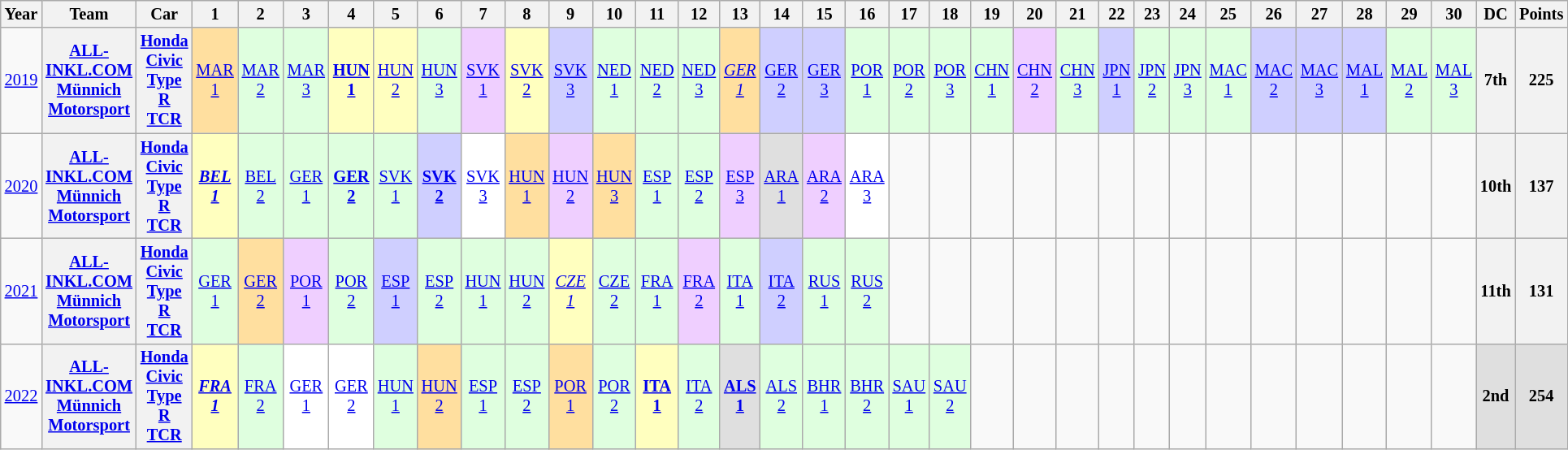<table class="wikitable" style="text-align:center; font-size:85%">
<tr>
<th>Year</th>
<th>Team</th>
<th>Car</th>
<th>1</th>
<th>2</th>
<th>3</th>
<th>4</th>
<th>5</th>
<th>6</th>
<th>7</th>
<th>8</th>
<th>9</th>
<th>10</th>
<th>11</th>
<th>12</th>
<th>13</th>
<th>14</th>
<th>15</th>
<th>16</th>
<th>17</th>
<th>18</th>
<th>19</th>
<th>20</th>
<th>21</th>
<th>22</th>
<th>23</th>
<th>24</th>
<th>25</th>
<th>26</th>
<th>27</th>
<th>28</th>
<th>29</th>
<th>30</th>
<th>DC</th>
<th>Points</th>
</tr>
<tr>
<td><a href='#'>2019</a></td>
<th><a href='#'>ALL-INKL.COM Münnich Motorsport</a></th>
<th><a href='#'>Honda Civic Type R TCR</a></th>
<td style="background:#FFDF9F;"><a href='#'>MAR<br>1</a><br></td>
<td style="background:#DFFFDF;"><a href='#'>MAR<br>2</a><br></td>
<td style="background:#DFFFDF;"><a href='#'>MAR<br>3</a><br></td>
<td style="background:#FFFFBF;"><strong><a href='#'>HUN<br>1</a></strong><br></td>
<td style="background:#FFFFBF;"><a href='#'>HUN<br>2</a><br></td>
<td style="background:#DFFFDF;"><a href='#'>HUN<br>3</a><br></td>
<td style="background:#EFCFFF;"><a href='#'>SVK<br>1</a><br></td>
<td style="background:#FFFFBF;"><a href='#'>SVK<br>2</a><br></td>
<td style="background:#CFCFFF;"><a href='#'>SVK<br>3</a><br></td>
<td style="background:#DFFFDF;"><a href='#'>NED<br>1</a><br></td>
<td style="background:#DFFFDF;"><a href='#'>NED<br>2</a><br></td>
<td style="background:#DFFFDF;"><a href='#'>NED<br>3</a><br></td>
<td style="background:#FFDF9F;"><em><a href='#'>GER<br>1</a></em><br></td>
<td style="background:#CFCFFF;"><a href='#'>GER<br>2</a><br></td>
<td style="background:#CFCFFF;"><a href='#'>GER<br>3</a><br></td>
<td style="background:#DFFFDF;"><a href='#'>POR<br>1</a><br></td>
<td style="background:#DFFFDF;"><a href='#'>POR<br>2</a><br></td>
<td style="background:#DFFFDF;"><a href='#'>POR<br>3</a><br></td>
<td style="background:#DFFFDF;"><a href='#'>CHN<br>1</a><br></td>
<td style="background:#EFCFFF;"><a href='#'>CHN<br>2</a><br></td>
<td style="background:#DFFFDF;"><a href='#'>CHN<br>3</a><br></td>
<td style="background:#CFCFFF;"><a href='#'>JPN<br>1</a><br></td>
<td style="background:#DFFFDF;"><a href='#'>JPN<br>2</a><br></td>
<td style="background:#DFFFDF;"><a href='#'>JPN<br>3</a><br></td>
<td style="background:#DFFFDF;"><a href='#'>MAC<br>1</a><br></td>
<td style="background:#CFCFFF;"><a href='#'>MAC<br>2</a><br></td>
<td style="background:#CFCFFF;"><a href='#'>MAC<br>3</a><br></td>
<td style="background:#CFCFFF;"><a href='#'>MAL<br>1</a><br></td>
<td style="background:#DFFFDF;"><a href='#'>MAL<br>2</a><br></td>
<td style="background:#DFFFDF;"><a href='#'>MAL<br>3</a><br></td>
<th>7th</th>
<th>225</th>
</tr>
<tr>
<td><a href='#'>2020</a></td>
<th><a href='#'>ALL-INKL.COM Münnich Motorsport</a></th>
<th><a href='#'>Honda Civic Type R TCR</a></th>
<td style="background:#FFFFBF;"><strong><em><a href='#'>BEL<br>1</a></em></strong><br></td>
<td style="background:#DFFFDF;"><a href='#'>BEL<br>2</a><br></td>
<td style="background:#DFFFDF;"><a href='#'>GER<br>1</a><br></td>
<td style="background:#DFFFDF;"><strong><a href='#'>GER<br>2</a></strong><br></td>
<td style="background:#DFFFDF;"><a href='#'>SVK<br>1</a><br></td>
<td style="background:#CFCFFF;"><strong><a href='#'>SVK<br>2</a></strong><br></td>
<td style="background:#FFFFFF;"><a href='#'>SVK<br>3</a><br></td>
<td style="background:#FFDF9F;"><a href='#'>HUN<br>1</a><br></td>
<td style="background:#EFCFFF;"><a href='#'>HUN<br>2</a><br></td>
<td style="background:#FFDF9F;"><a href='#'>HUN<br>3</a><br></td>
<td style="background:#DFFFDF;"><a href='#'>ESP<br>1</a><br></td>
<td style="background:#DFFFDF;"><a href='#'>ESP<br>2</a><br></td>
<td style="background:#EFCFFF;"><a href='#'>ESP<br>3</a><br></td>
<td style="background:#DFDFDF;"><a href='#'>ARA<br>1</a><br></td>
<td style="background:#EFCFFF;"><a href='#'>ARA<br>2</a><br></td>
<td style="background:#FFFFFF;"><a href='#'>ARA<br>3</a><br></td>
<td></td>
<td></td>
<td></td>
<td></td>
<td></td>
<td></td>
<td></td>
<td></td>
<td></td>
<td></td>
<td></td>
<td></td>
<td></td>
<td></td>
<th>10th</th>
<th>137</th>
</tr>
<tr>
<td><a href='#'>2021</a></td>
<th><a href='#'>ALL-INKL.COM Münnich Motorsport</a></th>
<th><a href='#'>Honda Civic Type R TCR</a></th>
<td style="background:#DFFFDF;"><a href='#'>GER<br>1</a><br></td>
<td style="background:#FFDF9F;"><a href='#'>GER<br>2</a><br></td>
<td style="background:#EFCFFF;"><a href='#'>POR<br>1</a><br></td>
<td style="background:#DFFFDF;"><a href='#'>POR<br>2</a><br></td>
<td style="background:#CFCFFF;"><a href='#'>ESP<br>1</a><br></td>
<td style="background:#DFFFDF;"><a href='#'>ESP<br>2</a><br></td>
<td style="background:#DFFFDF;"><a href='#'>HUN<br>1</a><br></td>
<td style="background:#DFFFDF;"><a href='#'>HUN<br>2</a><br></td>
<td style="background:#FFFFBF;"><em><a href='#'>CZE<br>1</a></em><br></td>
<td style="background:#DFFFDF;"><a href='#'>CZE<br>2</a><br></td>
<td style="background:#DFFFDF;"><a href='#'>FRA<br>1</a><br></td>
<td style="background:#EFCFFF;"><a href='#'>FRA<br>2</a><br></td>
<td style="background:#DFFFDF;"><a href='#'>ITA<br>1</a><br></td>
<td style="background:#CFCFFF;"><a href='#'>ITA<br>2</a><br></td>
<td style="background:#DFFFDF;"><a href='#'>RUS<br>1</a><br></td>
<td style="background:#DFFFDF;"><a href='#'>RUS<br>2</a><br></td>
<td></td>
<td></td>
<td></td>
<td></td>
<td></td>
<td></td>
<td></td>
<td></td>
<td></td>
<td></td>
<td></td>
<td></td>
<td></td>
<td></td>
<th>11th</th>
<th>131</th>
</tr>
<tr>
<td><a href='#'>2022</a></td>
<th><a href='#'>ALL-INKL.COM Münnich Motorsport</a></th>
<th><a href='#'>Honda Civic Type R TCR</a></th>
<td style="background:#FFFFBF;"><strong><em><a href='#'>FRA<br>1</a></em></strong><br></td>
<td style="background:#DFFFDF;"><a href='#'>FRA<br>2</a><br></td>
<td style="background:#FFFFFF;"><a href='#'>GER<br>1</a><br></td>
<td style="background:#FFFFFF;"><a href='#'>GER<br>2</a><br></td>
<td style="background:#DFFFDF;"><a href='#'>HUN<br>1</a><br></td>
<td style="background:#FFDF9F;"><a href='#'>HUN<br>2</a><br></td>
<td style="background:#DFFFDF;"><a href='#'>ESP<br>1</a><br></td>
<td style="background:#DFFFDF;"><a href='#'>ESP<br>2</a><br></td>
<td style="background:#FFDF9F;"><a href='#'>POR<br>1</a><br></td>
<td style="background:#DFFFDF;"><a href='#'>POR<br>2</a><br></td>
<td style="background:#FFFFBF;"><strong><a href='#'>ITA<br>1</a></strong><br></td>
<td style="background:#DFFFDF;"><a href='#'>ITA<br>2</a><br></td>
<td style="background:#DFDFDF;"><strong><a href='#'>ALS<br>1</a></strong><br></td>
<td style="background:#DFFFDF;"><a href='#'>ALS<br>2</a><br></td>
<td style="background:#DFFFDF;"><a href='#'>BHR<br>1</a><br></td>
<td style="background:#DFFFDF;"><a href='#'>BHR<br>2</a><br></td>
<td style="background:#DFFFDF;"><a href='#'>SAU<br>1</a><br></td>
<td style="background:#DFFFDF;"><a href='#'>SAU<br>2</a><br></td>
<td></td>
<td></td>
<td></td>
<td></td>
<td></td>
<td></td>
<td></td>
<td></td>
<td></td>
<td></td>
<td></td>
<td></td>
<th style="background:#DFDFDF;">2nd</th>
<th style="background:#DFDFDF;">254</th>
</tr>
</table>
